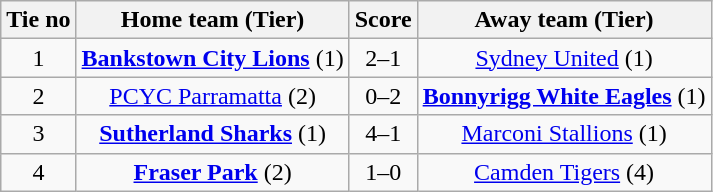<table class="wikitable" style="text-align:center">
<tr>
<th>Tie no</th>
<th>Home team (Tier)</th>
<th>Score</th>
<th>Away team (Tier)</th>
</tr>
<tr>
<td>1</td>
<td><strong><a href='#'>Bankstown City Lions</a></strong> (1)</td>
<td>2–1</td>
<td><a href='#'>Sydney United</a> (1)</td>
</tr>
<tr>
<td>2</td>
<td><a href='#'>PCYC Parramatta</a> (2)</td>
<td>0–2</td>
<td><strong><a href='#'>Bonnyrigg White Eagles</a></strong> (1)</td>
</tr>
<tr>
<td>3</td>
<td><strong><a href='#'>Sutherland Sharks</a></strong> (1)</td>
<td>4–1</td>
<td><a href='#'>Marconi Stallions</a> (1)</td>
</tr>
<tr>
<td>4</td>
<td><strong><a href='#'>Fraser Park</a></strong> (2)</td>
<td>1–0</td>
<td><a href='#'>Camden Tigers</a> (4)</td>
</tr>
</table>
